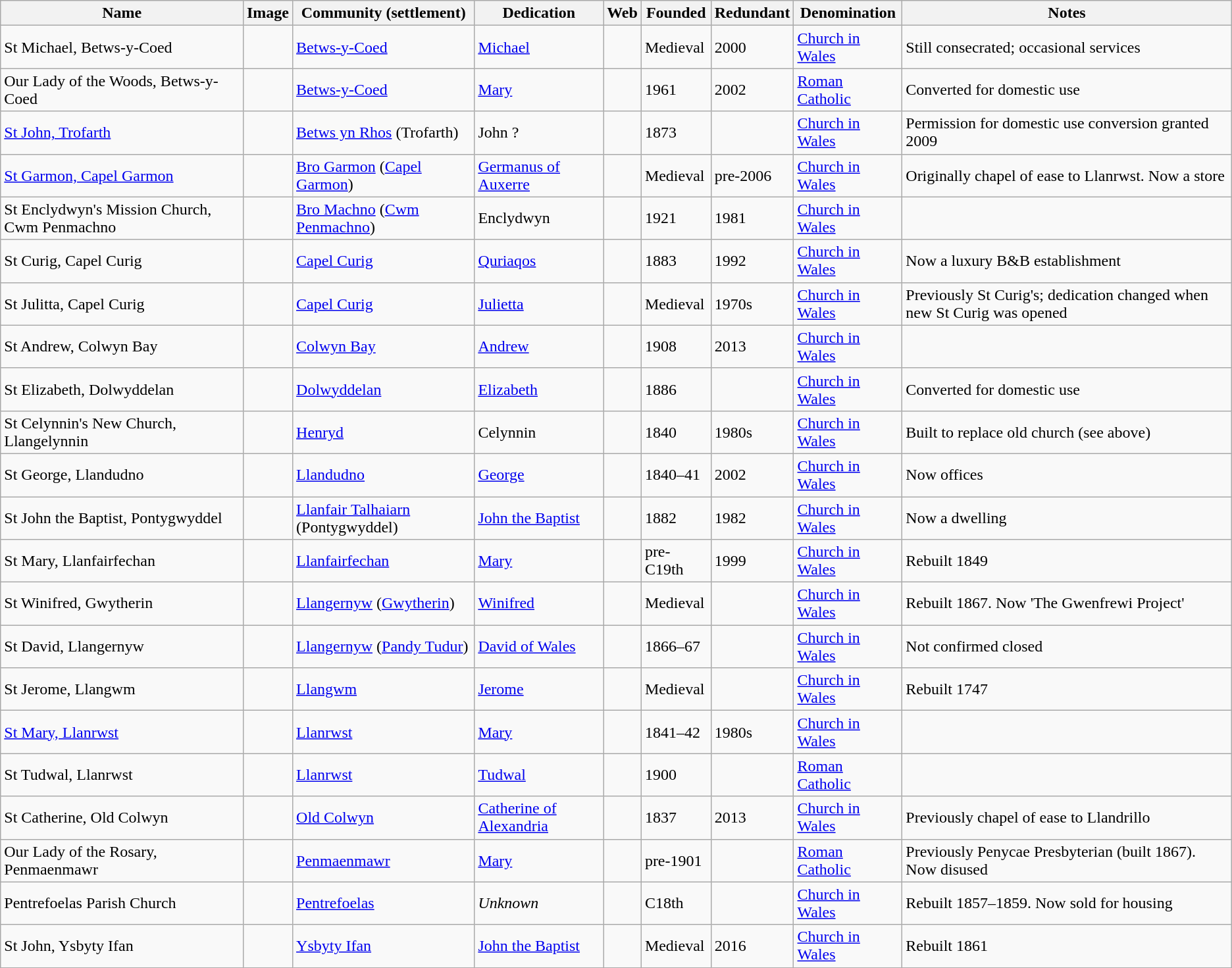<table class="wikitable sortable">
<tr>
<th scope="col">Name</th>
<th scope="col">Image</th>
<th>Community (settlement)</th>
<th>Dedication</th>
<th>Web</th>
<th scope="col">Founded</th>
<th>Redundant</th>
<th scope="col">Denomination</th>
<th>Notes</th>
</tr>
<tr>
<td>St Michael, Betws-y-Coed</td>
<td></td>
<td><a href='#'>Betws-y-Coed</a></td>
<td><a href='#'>Michael</a></td>
<td></td>
<td>Medieval</td>
<td>2000</td>
<td><a href='#'>Church in Wales</a></td>
<td>Still consecrated; occasional services</td>
</tr>
<tr>
<td>Our Lady of the Woods, Betws-y-Coed</td>
<td></td>
<td><a href='#'>Betws-y-Coed</a></td>
<td><a href='#'>Mary</a></td>
<td></td>
<td>1961</td>
<td>2002</td>
<td><a href='#'>Roman Catholic</a></td>
<td>Converted for domestic use</td>
</tr>
<tr>
<td><a href='#'>St John, Trofarth</a></td>
<td></td>
<td><a href='#'>Betws yn Rhos</a> (Trofarth)</td>
<td>John ?</td>
<td></td>
<td>1873</td>
<td></td>
<td><a href='#'>Church in Wales</a></td>
<td>Permission for domestic use conversion granted 2009</td>
</tr>
<tr>
<td><a href='#'>St Garmon, Capel Garmon</a></td>
<td></td>
<td><a href='#'>Bro Garmon</a> (<a href='#'>Capel Garmon</a>)</td>
<td><a href='#'>Germanus of Auxerre</a></td>
<td></td>
<td>Medieval</td>
<td>pre-2006</td>
<td><a href='#'>Church in Wales</a></td>
<td>Originally chapel of ease to Llanrwst. Now a store</td>
</tr>
<tr>
<td>St Enclydwyn's Mission Church, Cwm Penmachno</td>
<td></td>
<td><a href='#'>Bro Machno</a> (<a href='#'>Cwm Penmachno</a>)</td>
<td>Enclydwyn</td>
<td></td>
<td>1921</td>
<td>1981</td>
<td><a href='#'>Church in Wales</a></td>
<td></td>
</tr>
<tr>
<td>St Curig, Capel Curig</td>
<td></td>
<td><a href='#'>Capel Curig</a></td>
<td><a href='#'>Quriaqos</a></td>
<td></td>
<td>1883</td>
<td>1992</td>
<td><a href='#'>Church in Wales</a></td>
<td>Now a luxury B&B establishment</td>
</tr>
<tr>
<td>St Julitta, Capel Curig</td>
<td></td>
<td><a href='#'>Capel Curig</a></td>
<td><a href='#'>Julietta</a></td>
<td></td>
<td>Medieval</td>
<td>1970s</td>
<td><a href='#'>Church in Wales</a></td>
<td>Previously St Curig's; dedication changed when new St Curig was opened</td>
</tr>
<tr>
<td>St Andrew, Colwyn Bay</td>
<td></td>
<td><a href='#'>Colwyn Bay</a></td>
<td><a href='#'>Andrew</a></td>
<td></td>
<td>1908</td>
<td>2013</td>
<td><a href='#'>Church in Wales</a></td>
<td></td>
</tr>
<tr>
<td>St Elizabeth, Dolwyddelan</td>
<td></td>
<td><a href='#'>Dolwyddelan</a></td>
<td><a href='#'>Elizabeth</a></td>
<td></td>
<td>1886</td>
<td></td>
<td><a href='#'>Church in Wales</a></td>
<td>Converted for domestic use</td>
</tr>
<tr>
<td>St Celynnin's New Church, Llangelynnin</td>
<td></td>
<td><a href='#'>Henryd</a></td>
<td>Celynnin</td>
<td></td>
<td>1840</td>
<td>1980s</td>
<td><a href='#'>Church in Wales</a></td>
<td>Built to replace old church (see above)</td>
</tr>
<tr>
<td>St George, Llandudno</td>
<td></td>
<td><a href='#'>Llandudno</a></td>
<td><a href='#'>George</a></td>
<td></td>
<td>1840–41</td>
<td>2002</td>
<td><a href='#'>Church in Wales</a></td>
<td>Now offices</td>
</tr>
<tr>
<td>St John the Baptist, Pontygwyddel</td>
<td></td>
<td><a href='#'>Llanfair Talhaiarn</a> (Pontygwyddel)</td>
<td><a href='#'>John the Baptist</a></td>
<td></td>
<td>1882</td>
<td>1982</td>
<td><a href='#'>Church in Wales</a></td>
<td>Now a dwelling</td>
</tr>
<tr>
<td>St Mary, Llanfairfechan</td>
<td></td>
<td><a href='#'>Llanfairfechan</a></td>
<td><a href='#'>Mary</a></td>
<td></td>
<td>pre-C19th</td>
<td>1999</td>
<td><a href='#'>Church in Wales</a></td>
<td>Rebuilt 1849</td>
</tr>
<tr>
<td>St Winifred, Gwytherin</td>
<td></td>
<td><a href='#'>Llangernyw</a> (<a href='#'>Gwytherin</a>)</td>
<td><a href='#'>Winifred</a></td>
<td></td>
<td>Medieval</td>
<td></td>
<td><a href='#'>Church in Wales</a></td>
<td>Rebuilt 1867. Now 'The Gwenfrewi Project'</td>
</tr>
<tr>
<td>St David, Llangernyw</td>
<td></td>
<td><a href='#'>Llangernyw</a> (<a href='#'>Pandy Tudur</a>)</td>
<td><a href='#'>David of Wales</a></td>
<td></td>
<td>1866–67</td>
<td></td>
<td><a href='#'>Church in Wales</a></td>
<td>Not confirmed closed</td>
</tr>
<tr>
<td>St Jerome, Llangwm</td>
<td></td>
<td><a href='#'>Llangwm</a></td>
<td><a href='#'>Jerome</a></td>
<td></td>
<td>Medieval</td>
<td></td>
<td><a href='#'>Church in Wales</a></td>
<td>Rebuilt 1747</td>
</tr>
<tr>
<td><a href='#'>St Mary, Llanrwst</a></td>
<td></td>
<td><a href='#'>Llanrwst</a></td>
<td><a href='#'>Mary</a></td>
<td></td>
<td>1841–42</td>
<td>1980s</td>
<td><a href='#'>Church in Wales</a></td>
<td></td>
</tr>
<tr>
<td>St Tudwal, Llanrwst</td>
<td></td>
<td><a href='#'>Llanrwst</a></td>
<td><a href='#'>Tudwal</a></td>
<td></td>
<td>1900</td>
<td></td>
<td><a href='#'>Roman Catholic</a></td>
<td></td>
</tr>
<tr>
<td>St Catherine, Old Colwyn</td>
<td></td>
<td><a href='#'>Old Colwyn</a></td>
<td><a href='#'>Catherine of Alexandria</a></td>
<td></td>
<td>1837</td>
<td>2013</td>
<td><a href='#'>Church in Wales</a></td>
<td>Previously chapel of ease to Llandrillo</td>
</tr>
<tr>
<td>Our Lady of the Rosary, Penmaenmawr</td>
<td></td>
<td><a href='#'>Penmaenmawr</a></td>
<td><a href='#'>Mary</a></td>
<td></td>
<td>pre-1901</td>
<td></td>
<td><a href='#'>Roman Catholic</a></td>
<td>Previously Penycae Presbyterian (built 1867). Now disused</td>
</tr>
<tr>
<td>Pentrefoelas Parish Church</td>
<td></td>
<td><a href='#'>Pentrefoelas</a></td>
<td><em>Unknown</em></td>
<td></td>
<td>C18th</td>
<td></td>
<td><a href='#'>Church in Wales</a></td>
<td>Rebuilt 1857–1859. Now sold for housing</td>
</tr>
<tr>
<td>St John, Ysbyty Ifan</td>
<td></td>
<td><a href='#'>Ysbyty Ifan</a></td>
<td><a href='#'>John the Baptist</a></td>
<td></td>
<td>Medieval</td>
<td>2016</td>
<td><a href='#'>Church in Wales</a></td>
<td>Rebuilt 1861</td>
</tr>
</table>
